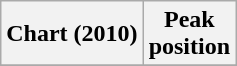<table class="wikitable sortable">
<tr>
<th>Chart (2010)</th>
<th>Peak<br>position</th>
</tr>
<tr>
</tr>
</table>
